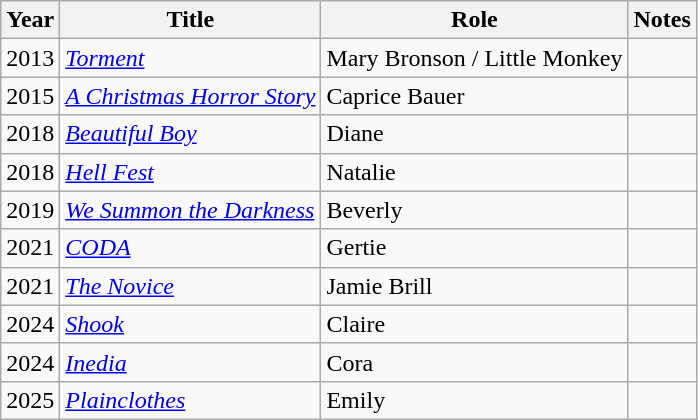<table class="wikitable">
<tr>
<th>Year</th>
<th>Title</th>
<th>Role</th>
<th class="unsortable">Notes</th>
</tr>
<tr>
<td>2013</td>
<td><em><a href='#'>Torment</a></em></td>
<td>Mary Bronson / Little Monkey</td>
<td></td>
</tr>
<tr>
<td>2015</td>
<td><em><a href='#'>A Christmas Horror Story</a></em></td>
<td>Caprice Bauer</td>
<td></td>
</tr>
<tr>
<td>2018</td>
<td><em><a href='#'>Beautiful Boy</a></em></td>
<td>Diane</td>
<td></td>
</tr>
<tr>
<td>2018</td>
<td><em><a href='#'>Hell Fest</a></em></td>
<td>Natalie</td>
<td></td>
</tr>
<tr>
<td>2019</td>
<td><em><a href='#'>We Summon the Darkness</a></em></td>
<td>Beverly</td>
<td></td>
</tr>
<tr>
<td>2021</td>
<td><em><a href='#'>CODA</a></em></td>
<td>Gertie</td>
<td></td>
</tr>
<tr>
<td>2021</td>
<td><em><a href='#'>The Novice</a></em></td>
<td>Jamie Brill</td>
<td></td>
</tr>
<tr>
<td>2024</td>
<td><em><a href='#'>Shook</a></em></td>
<td>Claire</td>
<td></td>
</tr>
<tr>
<td>2024</td>
<td><em><a href='#'>Inedia</a></em></td>
<td>Cora</td>
<td></td>
</tr>
<tr>
<td>2025</td>
<td><em><a href='#'>Plainclothes</a></em></td>
<td>Emily</td>
<td></td>
</tr>
</table>
